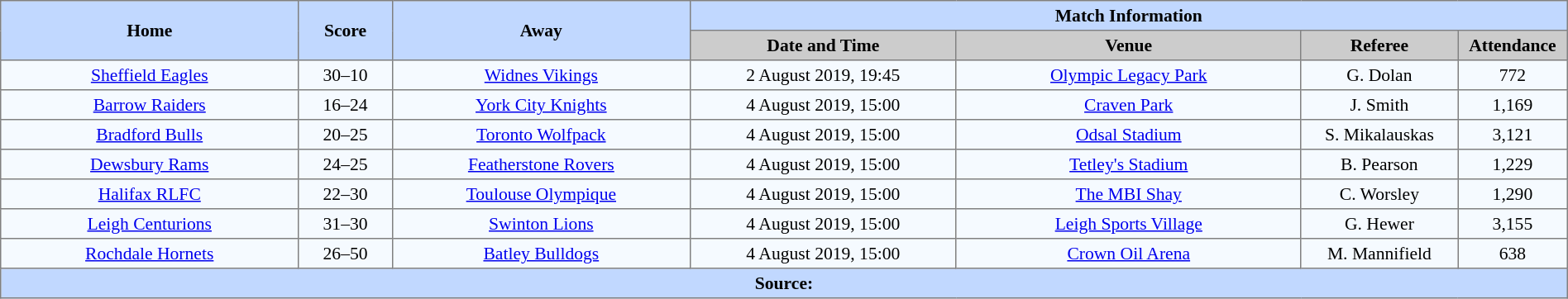<table border=1 style="border-collapse:collapse; font-size:90%; text-align:center;" cellpadding=3 cellspacing=0 width=100%>
<tr bgcolor="#c1d8ff">
<th rowspan="2" width="19%">Home</th>
<th rowspan="2" width="6%">Score</th>
<th rowspan="2" width="19%">Away</th>
<th colspan="4">Match Information</th>
</tr>
<tr bgcolor="#cccccc">
<th width="17%">Date and Time</th>
<th width="22%">Venue</th>
<th width="10%">Referee</th>
<th width="7%">Attendance</th>
</tr>
<tr bgcolor="#f5faff">
<td> <a href='#'>Sheffield Eagles</a></td>
<td>30–10</td>
<td> <a href='#'>Widnes Vikings</a></td>
<td>2 August 2019, 19:45</td>
<td><a href='#'>Olympic Legacy Park</a></td>
<td>G. Dolan</td>
<td>772</td>
</tr>
<tr bgcolor="#f5faff">
<td> <a href='#'>Barrow Raiders</a></td>
<td>16–24</td>
<td> <a href='#'>York City Knights</a></td>
<td>4 August 2019, 15:00</td>
<td><a href='#'>Craven Park</a></td>
<td>J. Smith</td>
<td>1,169</td>
</tr>
<tr bgcolor="#f5faff">
<td> <a href='#'>Bradford Bulls</a></td>
<td>20–25</td>
<td> <a href='#'>Toronto Wolfpack</a></td>
<td>4 August 2019, 15:00</td>
<td><a href='#'>Odsal Stadium</a></td>
<td>S. Mikalauskas</td>
<td>3,121</td>
</tr>
<tr bgcolor="#f5faff">
<td> <a href='#'>Dewsbury Rams</a></td>
<td>24–25</td>
<td> <a href='#'>Featherstone Rovers</a></td>
<td>4 August 2019, 15:00</td>
<td><a href='#'>Tetley's Stadium</a></td>
<td>B. Pearson</td>
<td>1,229</td>
</tr>
<tr bgcolor="#f5faff">
<td> <a href='#'>Halifax RLFC</a></td>
<td>22–30</td>
<td> <a href='#'>Toulouse Olympique</a></td>
<td>4 August 2019, 15:00</td>
<td><a href='#'>The MBI Shay</a></td>
<td>C. Worsley</td>
<td>1,290</td>
</tr>
<tr bgcolor="#f5faff">
<td> <a href='#'>Leigh Centurions</a></td>
<td>31–30</td>
<td> <a href='#'>Swinton Lions</a></td>
<td>4 August 2019, 15:00</td>
<td><a href='#'>Leigh Sports Village</a></td>
<td>G. Hewer</td>
<td>3,155</td>
</tr>
<tr bgcolor="#f5faff">
<td> <a href='#'>Rochdale Hornets</a></td>
<td>26–50</td>
<td> <a href='#'>Batley Bulldogs</a></td>
<td>4 August 2019, 15:00</td>
<td><a href='#'>Crown Oil Arena</a></td>
<td>M. Mannifield</td>
<td>638</td>
</tr>
<tr bgcolor="#c1d8ff">
<th colspan="7">Source:</th>
</tr>
</table>
